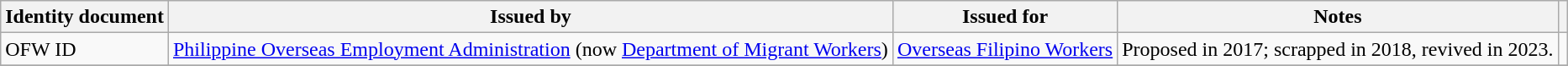<table class="wikitable sortable">
<tr>
<th>Identity document</th>
<th>Issued by</th>
<th>Issued for</th>
<th>Notes</th>
<th></th>
</tr>
<tr>
<td>OFW ID</td>
<td><a href='#'>Philippine Overseas Employment Administration</a> (now <a href='#'>Department of Migrant Workers</a>)</td>
<td><a href='#'>Overseas Filipino Workers</a></td>
<td>Proposed in 2017; scrapped in 2018, revived in 2023.</td>
<td></td>
</tr>
<tr>
</tr>
</table>
